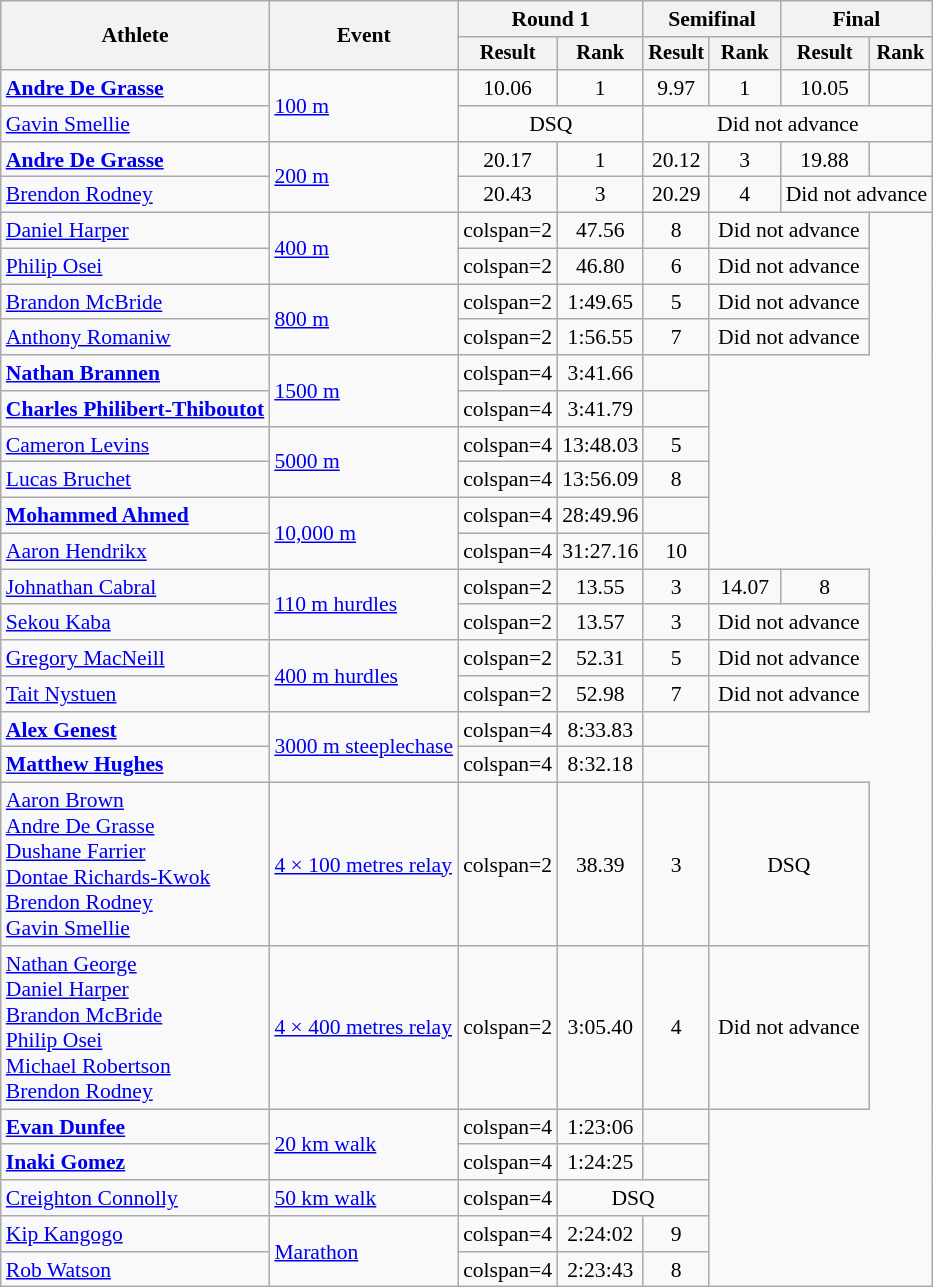<table class=wikitable style="font-size:90%">
<tr>
<th rowspan=2>Athlete</th>
<th rowspan=2>Event</th>
<th colspan=2>Round 1</th>
<th colspan=2>Semifinal</th>
<th colspan=2>Final</th>
</tr>
<tr style="font-size:95%">
<th>Result</th>
<th>Rank</th>
<th>Result</th>
<th>Rank</th>
<th>Result</th>
<th>Rank</th>
</tr>
<tr align=center>
<td align=left><strong><a href='#'>Andre De Grasse</a></strong></td>
<td align=left rowspan=2><a href='#'>100 m</a></td>
<td>10.06</td>
<td>1</td>
<td>9.97</td>
<td>1</td>
<td>10.05</td>
<td></td>
</tr>
<tr align=center>
<td align=left><a href='#'>Gavin Smellie</a></td>
<td colspan=2>DSQ</td>
<td colspan=4>Did not advance</td>
</tr>
<tr align=center>
<td align=left><strong><a href='#'>Andre De Grasse</a></strong></td>
<td align=left rowspan=2><a href='#'>200 m</a></td>
<td>20.17</td>
<td>1</td>
<td>20.12</td>
<td>3</td>
<td>19.88</td>
<td></td>
</tr>
<tr align=center>
<td align=left><a href='#'>Brendon Rodney</a></td>
<td>20.43</td>
<td>3</td>
<td>20.29</td>
<td>4</td>
<td colspan=2>Did not advance</td>
</tr>
<tr align=center>
<td align=left><a href='#'>Daniel Harper</a></td>
<td align=left rowspan=2><a href='#'>400 m</a></td>
<td>colspan=2 </td>
<td>47.56</td>
<td>8</td>
<td colspan=2>Did not advance</td>
</tr>
<tr align=center>
<td align=left><a href='#'>Philip Osei</a></td>
<td>colspan=2 </td>
<td>46.80</td>
<td>6</td>
<td colspan=2>Did not advance</td>
</tr>
<tr align=center>
<td align=left><a href='#'>Brandon McBride</a></td>
<td align=left rowspan=2><a href='#'>800 m</a></td>
<td>colspan=2 </td>
<td>1:49.65</td>
<td>5</td>
<td colspan=2>Did not advance</td>
</tr>
<tr align=center>
<td align=left><a href='#'>Anthony Romaniw</a></td>
<td>colspan=2 </td>
<td>1:56.55</td>
<td>7</td>
<td colspan=2>Did not advance</td>
</tr>
<tr align=center>
<td align=left><strong><a href='#'>Nathan Brannen</a></strong></td>
<td align=left rowspan=2><a href='#'>1500 m</a></td>
<td>colspan=4 </td>
<td>3:41.66</td>
<td></td>
</tr>
<tr align=center>
<td align=left><strong><a href='#'>Charles Philibert-Thiboutot</a></strong></td>
<td>colspan=4 </td>
<td>3:41.79</td>
<td></td>
</tr>
<tr align=center>
<td align=left><a href='#'>Cameron Levins</a></td>
<td align=left rowspan=2><a href='#'>5000 m</a></td>
<td>colspan=4 </td>
<td>13:48.03</td>
<td>5</td>
</tr>
<tr align=center>
<td align=left><a href='#'>Lucas Bruchet</a></td>
<td>colspan=4 </td>
<td>13:56.09</td>
<td>8</td>
</tr>
<tr align=center>
<td align=left><strong><a href='#'>Mohammed Ahmed</a></strong></td>
<td align=left rowspan=2><a href='#'>10,000 m</a></td>
<td>colspan=4 </td>
<td>28:49.96</td>
<td></td>
</tr>
<tr align=center>
<td align=left><a href='#'>Aaron Hendrikx</a></td>
<td>colspan=4 </td>
<td>31:27.16</td>
<td>10</td>
</tr>
<tr align=center>
<td align=left><a href='#'>Johnathan Cabral</a></td>
<td align=left rowspan=2><a href='#'>110 m hurdles</a></td>
<td>colspan=2 </td>
<td>13.55</td>
<td>3</td>
<td>14.07</td>
<td>8</td>
</tr>
<tr align=center>
<td align=left><a href='#'>Sekou Kaba</a></td>
<td>colspan=2 </td>
<td>13.57</td>
<td>3</td>
<td colspan=2>Did not advance</td>
</tr>
<tr align=center>
<td align=left><a href='#'>Gregory MacNeill</a></td>
<td align=left rowspan=2><a href='#'>400 m hurdles</a></td>
<td>colspan=2 </td>
<td>52.31</td>
<td>5</td>
<td colspan=2>Did not advance</td>
</tr>
<tr align=center>
<td align=left><a href='#'>Tait Nystuen</a></td>
<td>colspan=2 </td>
<td>52.98</td>
<td>7</td>
<td colspan=2>Did not advance</td>
</tr>
<tr align=center>
<td align=left><strong><a href='#'>Alex Genest</a></strong></td>
<td align=left rowspan=2><a href='#'>3000 m steeplechase</a></td>
<td>colspan=4 </td>
<td>8:33.83</td>
<td></td>
</tr>
<tr align=center>
<td align=left><strong><a href='#'>Matthew Hughes</a></strong></td>
<td>colspan=4 </td>
<td>8:32.18</td>
<td></td>
</tr>
<tr align=center>
<td align=left><a href='#'>Aaron Brown</a><br><a href='#'>Andre De Grasse</a><br><a href='#'>Dushane Farrier</a><br><a href='#'>Dontae Richards-Kwok</a><br><a href='#'>Brendon Rodney</a><br><a href='#'>Gavin Smellie</a></td>
<td align=left><a href='#'>4 × 100 metres relay</a></td>
<td>colspan=2 </td>
<td>38.39</td>
<td>3</td>
<td colspan=2>DSQ</td>
</tr>
<tr align=center>
<td align=left><a href='#'>Nathan George</a><br><a href='#'>Daniel Harper</a><br><a href='#'>Brandon McBride</a><br><a href='#'>Philip Osei</a><br><a href='#'>Michael Robertson</a><br><a href='#'>Brendon Rodney</a></td>
<td align=left><a href='#'>4 × 400 metres relay</a></td>
<td>colspan=2 </td>
<td>3:05.40</td>
<td>4</td>
<td colspan=2>Did not advance</td>
</tr>
<tr align=center>
<td align=left><strong><a href='#'>Evan Dunfee</a></strong></td>
<td align=left rowspan=2><a href='#'>20 km walk</a></td>
<td>colspan=4 </td>
<td>1:23:06</td>
<td></td>
</tr>
<tr align=center>
<td align=left><strong><a href='#'>Inaki Gomez</a></strong></td>
<td>colspan=4 </td>
<td>1:24:25</td>
<td></td>
</tr>
<tr align=center>
<td align=left><a href='#'>Creighton Connolly</a></td>
<td align=left><a href='#'>50 km walk</a></td>
<td>colspan=4 </td>
<td colspan=2>DSQ</td>
</tr>
<tr align=center>
<td align=left><a href='#'>Kip Kangogo</a></td>
<td align=left rowspan=2><a href='#'>Marathon</a></td>
<td>colspan=4 </td>
<td>2:24:02</td>
<td>9</td>
</tr>
<tr align=center>
<td align=left><a href='#'>Rob Watson</a></td>
<td>colspan=4 </td>
<td>2:23:43</td>
<td>8</td>
</tr>
</table>
